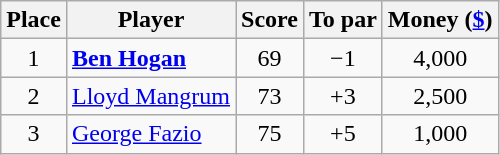<table class="wikitable">
<tr>
<th>Place</th>
<th>Player</th>
<th>Score</th>
<th>To par</th>
<th>Money (<a href='#'>$</a>)</th>
</tr>
<tr>
<td align=center>1</td>
<td> <strong><a href='#'>Ben Hogan</a></strong></td>
<td align=center>69</td>
<td align=center>−1</td>
<td align=center>4,000</td>
</tr>
<tr>
<td align=center>2</td>
<td> <a href='#'>Lloyd Mangrum</a></td>
<td align=center>73</td>
<td align=center>+3</td>
<td align=center>2,500</td>
</tr>
<tr>
<td align=center>3</td>
<td> <a href='#'>George Fazio</a></td>
<td align=center>75</td>
<td align=center>+5</td>
<td align=center>1,000</td>
</tr>
</table>
